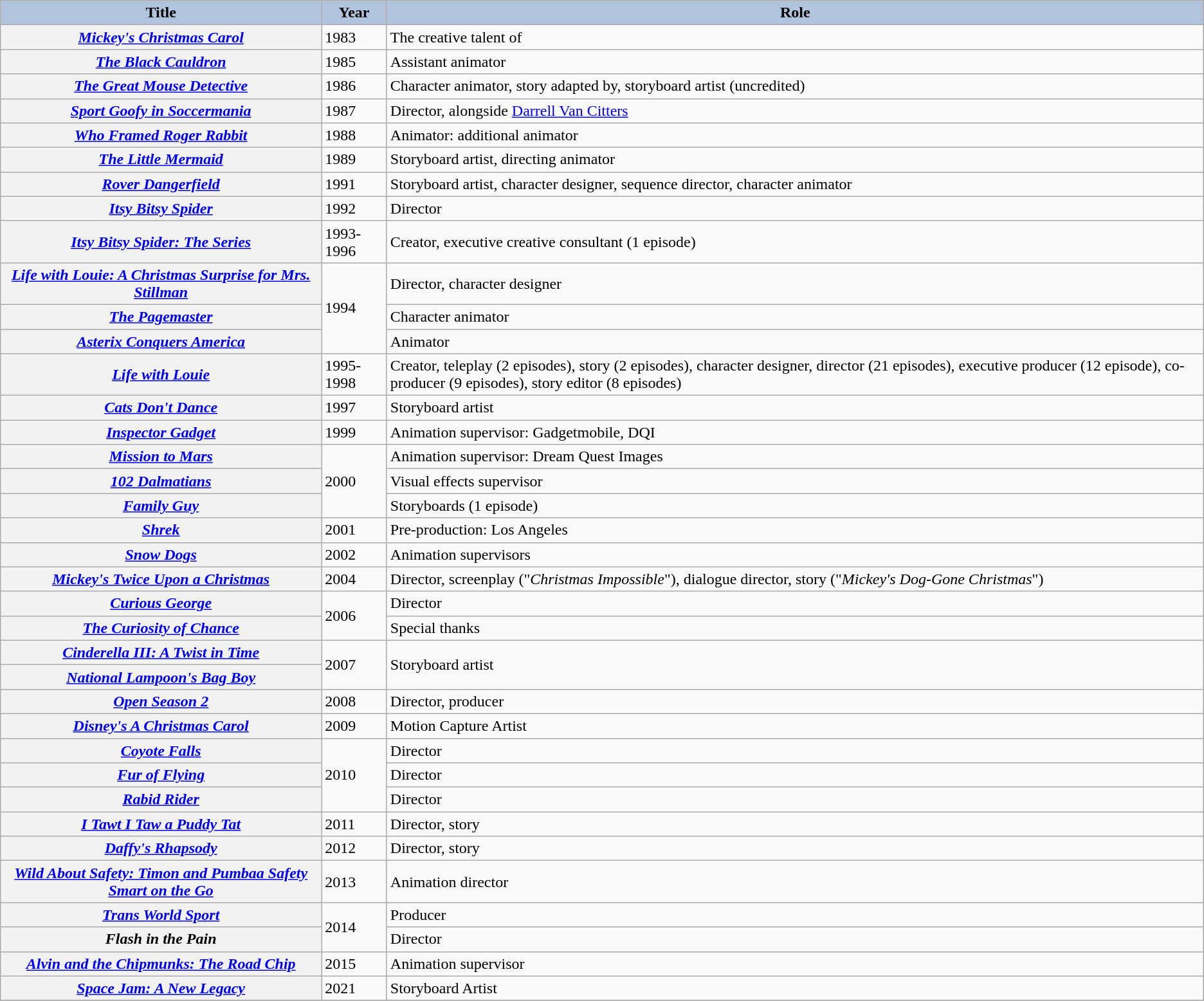<table class="wikitable">
<tr>
<th style="background:#B0C4DE;">Title</th>
<th style="background:#B0C4DE;">Year</th>
<th style="background:#B0C4DE;">Role</th>
</tr>
<tr>
<th scope="row"><em><a href='#'>Mickey's Christmas Carol</a></em></th>
<td>1983</td>
<td>The creative talent of</td>
</tr>
<tr>
<th scope="row"><em><a href='#'>The Black Cauldron</a></em></th>
<td>1985</td>
<td>Assistant animator</td>
</tr>
<tr>
<th scope="row"><em><a href='#'>The Great Mouse Detective</a></em></th>
<td>1986</td>
<td>Character animator, story adapted by, storyboard artist (uncredited)</td>
</tr>
<tr>
<th scope="row"><em><a href='#'>Sport Goofy in Soccermania</a></em></th>
<td>1987</td>
<td>Director, alongside <a href='#'>Darrell Van Citters</a></td>
</tr>
<tr>
<th scope="row"><em><a href='#'>Who Framed Roger Rabbit</a></em></th>
<td>1988</td>
<td>Animator: additional animator</td>
</tr>
<tr>
<th scope="row"><em><a href='#'>The Little Mermaid</a></em></th>
<td>1989</td>
<td>Storyboard artist, directing animator</td>
</tr>
<tr>
<th scope="row"><em> <a href='#'>Rover Dangerfield</a></em></th>
<td>1991</td>
<td>Storyboard artist, character designer, sequence director, character animator</td>
</tr>
<tr>
<th scope="row"><em><a href='#'>Itsy Bitsy Spider</a></em></th>
<td>1992</td>
<td>Director</td>
</tr>
<tr>
<th scope="row"><em><a href='#'>Itsy Bitsy Spider: The Series</a></em></th>
<td>1993-1996</td>
<td>Creator, executive creative consultant (1 episode)</td>
</tr>
<tr>
<th scope="row"><em><a href='#'>Life with Louie: A Christmas Surprise for Mrs. Stillman</a></em></th>
<td rowspan=3>1994</td>
<td>Director, character designer</td>
</tr>
<tr>
<th scope="row"><em> <a href='#'>The Pagemaster</a></em></th>
<td>Character animator</td>
</tr>
<tr>
<th scope="row"><em> <a href='#'>Asterix Conquers America</a></em></th>
<td>Animator</td>
</tr>
<tr>
<th scope="row"><em><a href='#'>Life with Louie</a></em></th>
<td>1995-1998</td>
<td>Creator, teleplay (2 episodes), story (2 episodes), character designer, director (21 episodes), executive producer (12 episode), co-producer (9 episodes), story editor (8 episodes)</td>
</tr>
<tr>
<th scope="row"><em><a href='#'>Cats Don't Dance</a></em></th>
<td>1997</td>
<td>Storyboard artist</td>
</tr>
<tr>
<th scope="row"><em> <a href='#'>Inspector Gadget</a></em></th>
<td>1999</td>
<td>Animation supervisor: Gadgetmobile, DQI</td>
</tr>
<tr>
<th scope="row"><em><a href='#'>Mission to Mars</a></em></th>
<td rowspan=3>2000</td>
<td>Animation supervisor: Dream Quest Images</td>
</tr>
<tr>
<th scope="row"><em><a href='#'>102 Dalmatians</a></em></th>
<td>Visual effects supervisor</td>
</tr>
<tr>
<th scope="row"><em><a href='#'>Family Guy</a></em></th>
<td>Storyboards (1 episode)</td>
</tr>
<tr>
<th scope="row"><em><a href='#'>Shrek</a></em></th>
<td>2001</td>
<td>Pre-production: Los Angeles</td>
</tr>
<tr>
<th scope="row"><em><a href='#'>Snow Dogs</a></em></th>
<td>2002</td>
<td>Animation supervisors</td>
</tr>
<tr>
<th scope="row"><em><a href='#'>Mickey's Twice Upon a Christmas</a></em></th>
<td>2004</td>
<td>Director, screenplay ("<em>Christmas Impossible</em>"), dialogue director, story ("<em>Mickey's Dog-Gone Christmas</em>")</td>
</tr>
<tr>
<th scope="row"><em><a href='#'>Curious George</a></em></th>
<td rowspan=2>2006</td>
<td>Director</td>
</tr>
<tr>
<th scope="row"><em><a href='#'>The Curiosity of Chance</a></em></th>
<td>Special thanks</td>
</tr>
<tr>
<th scope="row"><em><a href='#'>Cinderella III: A Twist in Time</a></em></th>
<td rowspan=2>2007</td>
<td rowspan=2>Storyboard artist</td>
</tr>
<tr>
<th scope="row"><em><a href='#'>National Lampoon's Bag Boy</a></em></th>
</tr>
<tr>
<th scope="row"><em><a href='#'>Open Season 2</a></em></th>
<td>2008</td>
<td>Director, producer </td>
</tr>
<tr>
<th scope="row"><em><a href='#'>Disney's A Christmas Carol</a></em></th>
<td>2009</td>
<td>Motion Capture Artist</td>
</tr>
<tr>
<th scope="row"><em> <a href='#'>Coyote Falls</a></em></th>
<td rowspan="3">2010</td>
<td>Director</td>
</tr>
<tr>
<th scope="row"><em> <a href='#'>Fur of Flying</a></em></th>
<td>Director</td>
</tr>
<tr>
<th scope="row"><em> <a href='#'>Rabid Rider</a></em></th>
<td>Director</td>
</tr>
<tr>
<th scope="row"><em> <a href='#'>I Tawt I Taw a Puddy Tat</a></em></th>
<td>2011</td>
<td>Director, story</td>
</tr>
<tr>
<th scope="row"><em> <a href='#'>Daffy's Rhapsody</a></em></th>
<td>2012</td>
<td>Director, story</td>
</tr>
<tr>
<th scope="row"><em><a href='#'>Wild About Safety: Timon and Pumbaa Safety Smart on the Go</a></em></th>
<td rowspan=1>2013</td>
<td>Animation director</td>
</tr>
<tr>
<th scope="row"><em><a href='#'>Trans World Sport</a></em></th>
<td rowspan="2">2014</td>
<td>Producer</td>
</tr>
<tr>
<th scope="row"><em> Flash in the Pain</em></th>
<td>Director</td>
</tr>
<tr>
<th scope="row"><em><a href='#'>Alvin and the Chipmunks: The Road Chip</a></em></th>
<td rowspan=1>2015</td>
<td>Animation supervisor</td>
</tr>
<tr>
<th scope="row"><em><a href='#'>Space Jam: A New Legacy</a></em></th>
<td rowspan=1>2021</td>
<td>Storyboard Artist</td>
</tr>
<tr>
</tr>
</table>
